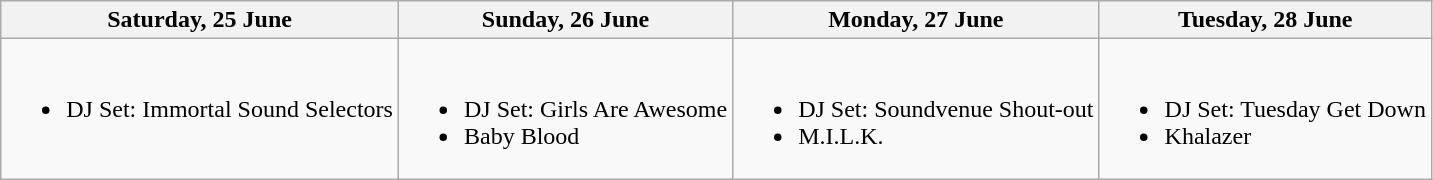<table class="wikitable">
<tr>
<th>Saturday, 25 June</th>
<th>Sunday, 26 June</th>
<th>Monday, 27 June</th>
<th>Tuesday, 28 June</th>
</tr>
<tr valign="top">
<td><br><ul><li>DJ Set: Immortal Sound Selectors</li></ul></td>
<td><br><ul><li>DJ Set: Girls Are Awesome</li><li>Baby Blood</li></ul></td>
<td><br><ul><li>DJ Set: Soundvenue Shout-out</li><li>M.I.L.K.</li></ul></td>
<td><br><ul><li>DJ Set: Tuesday Get Down</li><li>Khalazer</li></ul></td>
</tr>
</table>
